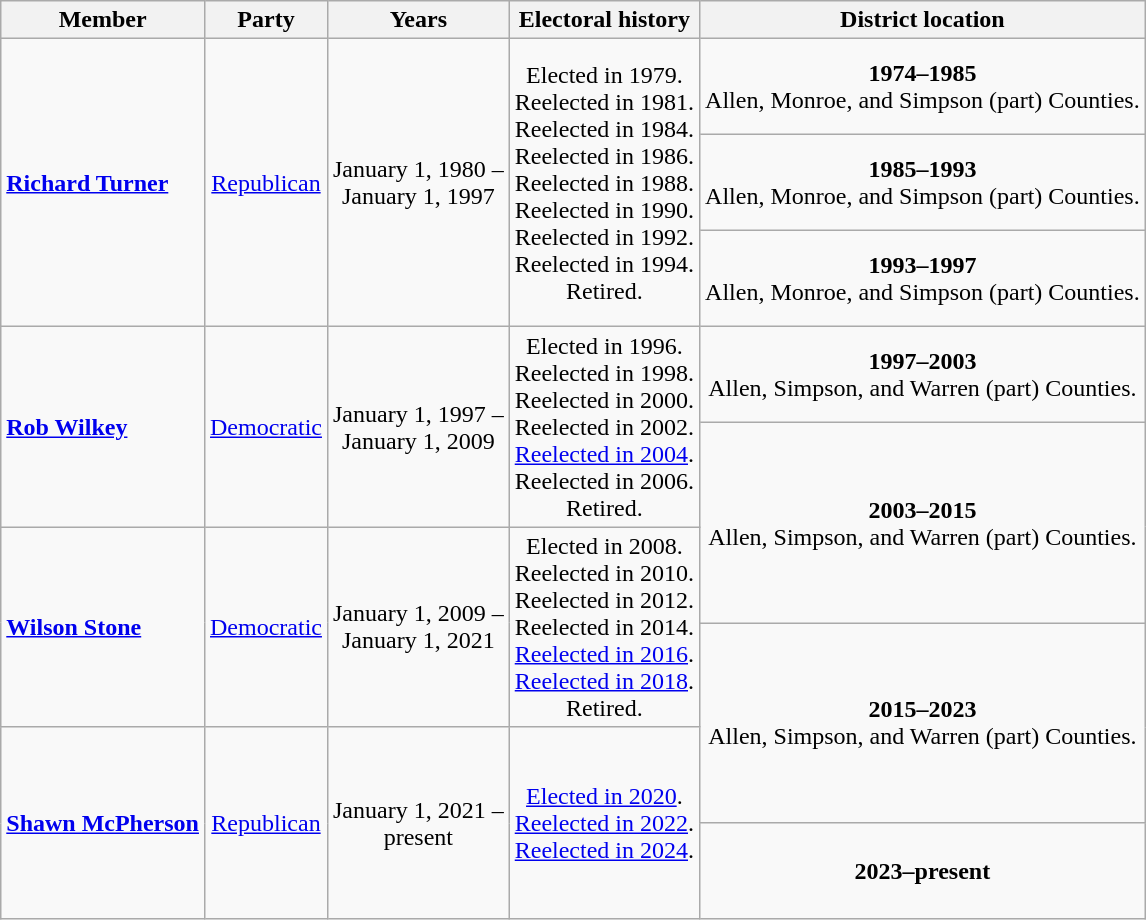<table class=wikitable style="text-align:center">
<tr>
<th>Member</th>
<th>Party</th>
<th>Years</th>
<th>Electoral history</th>
<th>District location</th>
</tr>
<tr style="height:4em">
<td rowspan=3 align=left><strong><a href='#'>Richard Turner</a></strong><br></td>
<td rowspan=3 ><a href='#'>Republican</a></td>
<td rowspan=3 nowrap>January 1, 1980 –<br>January 1, 1997</td>
<td rowspan=3>Elected in 1979.<br>Reelected in 1981.<br>Reelected in 1984.<br>Reelected in 1986.<br>Reelected in 1988.<br>Reelected in 1990.<br>Reelected in 1992.<br>Reelected in 1994.<br>Retired.</td>
<td><strong>1974–1985</strong><br>Allen, Monroe, and Simpson (part) Counties.</td>
</tr>
<tr style="height:4em">
<td><strong>1985–1993</strong><br>Allen, Monroe, and Simpson (part) Counties.</td>
</tr>
<tr style="height:4em">
<td><strong>1993–1997</strong><br>Allen, Monroe, and Simpson (part) Counties.</td>
</tr>
<tr style="height:4em">
<td rowspan=2 align=left><strong><a href='#'>Rob Wilkey</a></strong><br></td>
<td rowspan=2 ><a href='#'>Democratic</a></td>
<td rowspan=2 nowrap>January 1, 1997 –<br>January 1, 2009</td>
<td rowspan=2>Elected in 1996.<br>Reelected in 1998.<br>Reelected in 2000.<br>Reelected in 2002.<br><a href='#'>Reelected in 2004</a>.<br>Reelected in 2006.<br>Retired.</td>
<td><strong>1997–2003</strong><br>Allen, Simpson, and Warren (part) Counties.</td>
</tr>
<tr style="height:4em">
<td rowspan=2><strong>2003–2015</strong><br>Allen, Simpson, and Warren (part) Counties.</td>
</tr>
<tr style="height:4em">
<td rowspan=2 align=left><strong><a href='#'>Wilson Stone</a></strong><br></td>
<td rowspan=2 ><a href='#'>Democratic</a></td>
<td rowspan=2 nowrap>January 1, 2009 –<br>January 1, 2021</td>
<td rowspan=2>Elected in 2008.<br>Reelected in 2010.<br>Reelected in 2012.<br>Reelected in 2014.<br><a href='#'>Reelected in 2016</a>.<br><a href='#'>Reelected in 2018</a>.<br>Retired.</td>
</tr>
<tr style="height:4em">
<td rowspan=2><strong>2015–2023</strong><br>Allen, Simpson, and Warren (part) Counties.</td>
</tr>
<tr style="height:4em">
<td rowspan=2 align=left><strong><a href='#'>Shawn McPherson</a></strong><br></td>
<td rowspan=2 ><a href='#'>Republican</a></td>
<td rowspan=2 nowrap>January 1, 2021 –<br>present</td>
<td rowspan=2><a href='#'>Elected in 2020</a>.<br><a href='#'>Reelected in 2022</a>.<br><a href='#'>Reelected in 2024</a>.</td>
</tr>
<tr style="height:4em">
<td><strong>2023–present</strong><br></td>
</tr>
</table>
